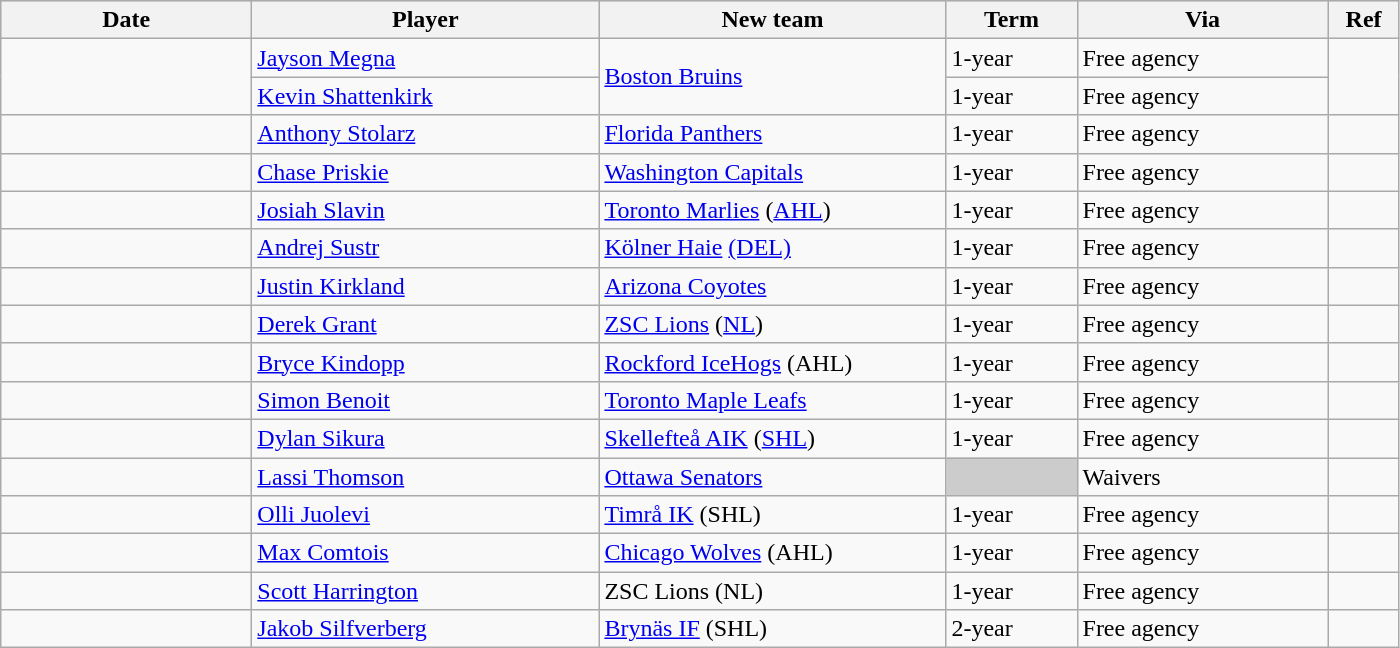<table class="wikitable">
<tr style="background:#ddd; text-align:center;">
<th style="width: 10em;">Date</th>
<th style="width: 14em;">Player</th>
<th style="width: 14em;">New team</th>
<th style="width: 5em;">Term</th>
<th style="width: 10em;">Via</th>
<th style="width: 2.5em;">Ref</th>
</tr>
<tr>
<td rowspan=2></td>
<td><a href='#'>Jayson Megna</a></td>
<td rowspan=2><a href='#'>Boston Bruins</a></td>
<td>1-year</td>
<td>Free agency</td>
<td rowspan=2></td>
</tr>
<tr>
<td><a href='#'>Kevin Shattenkirk</a></td>
<td>1-year</td>
<td>Free agency</td>
</tr>
<tr>
<td></td>
<td><a href='#'>Anthony Stolarz</a></td>
<td><a href='#'>Florida Panthers</a></td>
<td>1-year</td>
<td>Free agency</td>
<td></td>
</tr>
<tr>
<td></td>
<td><a href='#'>Chase Priskie</a></td>
<td><a href='#'>Washington Capitals</a></td>
<td>1-year</td>
<td>Free agency</td>
<td></td>
</tr>
<tr>
<td></td>
<td><a href='#'>Josiah Slavin</a></td>
<td><a href='#'>Toronto Marlies</a> (<a href='#'>AHL</a>)</td>
<td>1-year</td>
<td>Free agency</td>
<td></td>
</tr>
<tr>
<td></td>
<td><a href='#'>Andrej Sustr</a></td>
<td><a href='#'>Kölner Haie</a> <a href='#'>(DEL)</a></td>
<td>1-year</td>
<td>Free agency</td>
<td></td>
</tr>
<tr>
<td></td>
<td><a href='#'>Justin Kirkland</a></td>
<td><a href='#'>Arizona Coyotes</a></td>
<td>1-year</td>
<td>Free agency</td>
<td></td>
</tr>
<tr>
<td></td>
<td><a href='#'>Derek Grant</a></td>
<td><a href='#'>ZSC Lions</a> (<a href='#'>NL</a>)</td>
<td>1-year</td>
<td>Free agency</td>
<td></td>
</tr>
<tr>
<td></td>
<td><a href='#'>Bryce Kindopp</a></td>
<td><a href='#'>Rockford IceHogs</a> (AHL)</td>
<td>1-year</td>
<td>Free agency</td>
<td></td>
</tr>
<tr>
<td></td>
<td><a href='#'>Simon Benoit</a></td>
<td><a href='#'>Toronto Maple Leafs</a></td>
<td>1-year</td>
<td>Free agency</td>
<td></td>
</tr>
<tr>
<td></td>
<td><a href='#'>Dylan Sikura</a></td>
<td><a href='#'>Skellefteå AIK</a> (<a href='#'>SHL</a>)</td>
<td>1-year</td>
<td>Free agency</td>
<td></td>
</tr>
<tr>
<td></td>
<td><a href='#'>Lassi Thomson</a></td>
<td><a href='#'>Ottawa Senators</a></td>
<td style="background:#ccc;"></td>
<td>Waivers</td>
<td></td>
</tr>
<tr>
<td></td>
<td><a href='#'>Olli Juolevi</a></td>
<td><a href='#'>Timrå IK</a> (SHL)</td>
<td>1-year</td>
<td>Free agency</td>
<td></td>
</tr>
<tr>
<td></td>
<td><a href='#'>Max Comtois</a></td>
<td><a href='#'>Chicago Wolves</a> (AHL)</td>
<td>1-year</td>
<td>Free agency</td>
<td></td>
</tr>
<tr>
<td></td>
<td><a href='#'>Scott Harrington</a></td>
<td>ZSC Lions (NL)</td>
<td>1-year</td>
<td>Free agency</td>
<td></td>
</tr>
<tr>
<td></td>
<td><a href='#'>Jakob Silfverberg</a></td>
<td><a href='#'>Brynäs IF</a> (SHL)</td>
<td>2-year</td>
<td>Free agency</td>
<td></td>
</tr>
</table>
